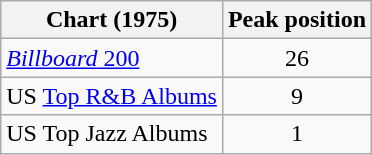<table class="wikitable">
<tr>
<th>Chart (1975)</th>
<th>Peak position</th>
</tr>
<tr>
<td><a href='#'><em>Billboard</em> 200</a></td>
<td style="text-align:center;">26</td>
</tr>
<tr>
<td>US <a href='#'>Top R&B Albums</a></td>
<td style="text-align:center;">9</td>
</tr>
<tr>
<td>US Top Jazz Albums</td>
<td style="text-align:center;">1</td>
</tr>
</table>
